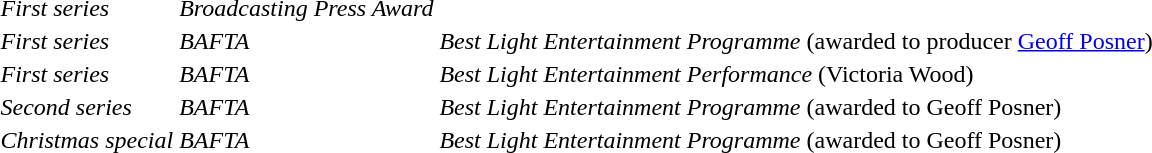<table>
<tr>
<td><em>First series</em></td>
<td><em>Broadcasting Press Award</em></td>
</tr>
<tr>
<td><em>First series</em></td>
<td><em>BAFTA</em></td>
<td><em>Best Light Entertainment Programme</em> (awarded to producer <a href='#'>Geoff Posner</a>)</td>
</tr>
<tr>
<td><em>First series</em></td>
<td><em>BAFTA</em></td>
<td><em>Best Light Entertainment Performance</em> (Victoria Wood)</td>
</tr>
<tr>
<td><em>Second series</em></td>
<td><em>BAFTA</em></td>
<td><em>Best Light Entertainment Programme</em> (awarded to Geoff Posner)</td>
</tr>
<tr>
<td><em>Christmas special</em></td>
<td><em>BAFTA</em></td>
<td><em>Best Light Entertainment Programme</em> (awarded to Geoff Posner)</td>
</tr>
</table>
